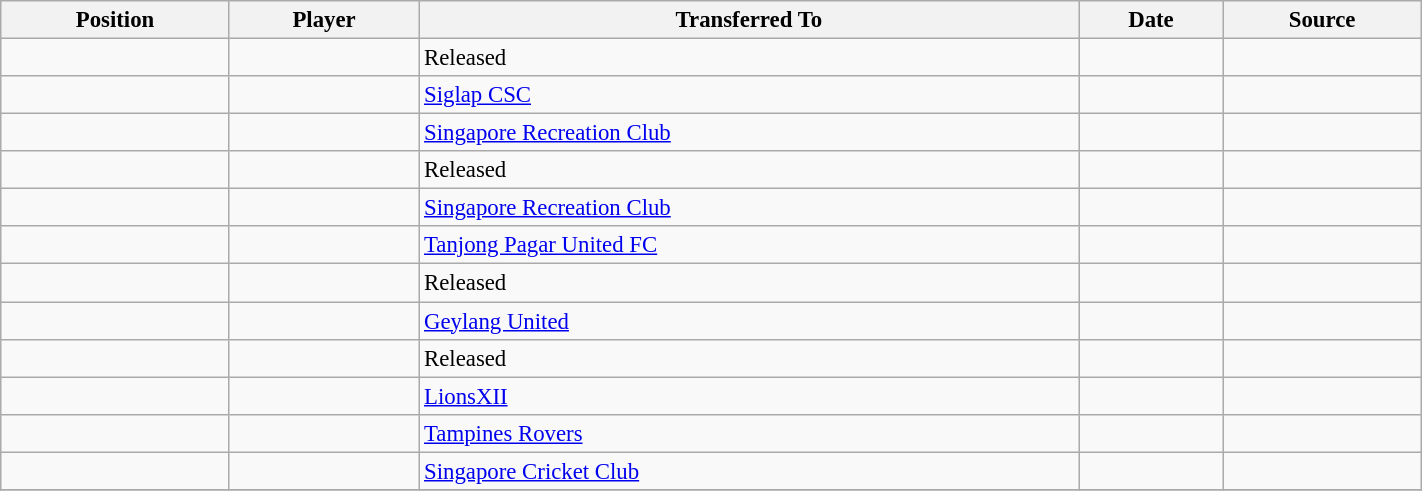<table class="wikitable sortable" style="width:75%; text-align:center; font-size:95%; text-align:left;">
<tr>
<th>Position</th>
<th>Player</th>
<th>Transferred To</th>
<th>Date</th>
<th>Source</th>
</tr>
<tr>
<td></td>
<td></td>
<td>Released</td>
<td></td>
<td></td>
</tr>
<tr>
<td></td>
<td></td>
<td> <a href='#'>Siglap CSC</a></td>
<td></td>
<td></td>
</tr>
<tr>
<td></td>
<td></td>
<td> <a href='#'>Singapore Recreation Club</a></td>
<td></td>
<td></td>
</tr>
<tr>
<td></td>
<td></td>
<td>Released</td>
<td></td>
<td></td>
</tr>
<tr>
<td></td>
<td></td>
<td> <a href='#'>Singapore Recreation Club</a></td>
<td></td>
<td></td>
</tr>
<tr>
<td></td>
<td></td>
<td> <a href='#'>Tanjong Pagar United FC</a></td>
<td></td>
<td></td>
</tr>
<tr>
<td></td>
<td></td>
<td>Released</td>
<td></td>
<td></td>
</tr>
<tr>
<td></td>
<td></td>
<td> <a href='#'>Geylang United</a></td>
<td></td>
<td></td>
</tr>
<tr>
<td></td>
<td></td>
<td>Released</td>
<td></td>
<td></td>
</tr>
<tr>
<td></td>
<td></td>
<td> <a href='#'>LionsXII</a></td>
<td></td>
<td></td>
</tr>
<tr>
<td></td>
<td></td>
<td> <a href='#'>Tampines Rovers</a></td>
<td></td>
<td></td>
</tr>
<tr>
<td></td>
<td></td>
<td> <a href='#'>Singapore Cricket Club</a></td>
<td></td>
<td></td>
</tr>
<tr>
</tr>
</table>
